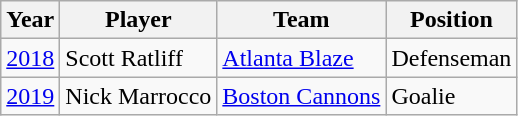<table class="wikitable">
<tr>
<th>Year</th>
<th>Player</th>
<th>Team</th>
<th>Position</th>
</tr>
<tr>
<td><a href='#'>2018</a></td>
<td>Scott Ratliff</td>
<td><a href='#'>Atlanta Blaze</a></td>
<td>Defenseman</td>
</tr>
<tr>
<td><a href='#'>2019</a></td>
<td>Nick Marrocco</td>
<td><a href='#'>Boston Cannons</a></td>
<td>Goalie</td>
</tr>
</table>
